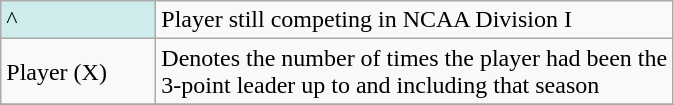<table class="wikitable">
<tr>
<td style="background-color:#CFECEC; width:6em">^</td>
<td>Player still competing in NCAA Division I</td>
</tr>
<tr>
<td>Player (X)</td>
<td>Denotes the number of times the player had been the<br>3-point leader up to and including that season</td>
</tr>
<tr>
</tr>
</table>
